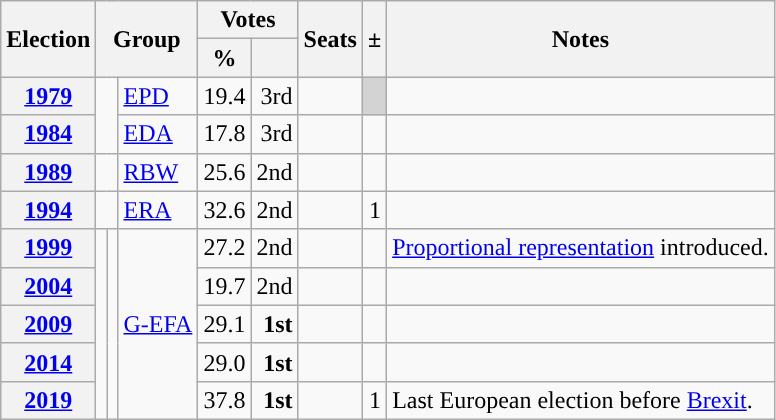<table class="wikitable" style="text-align:right">
<tr>
<th rowspan="2">Election</th>
<th colspan="3" rowspan="2">Group</th>
<th colspan="2">Votes </th>
<th rowspan="2">Seats</th>
<th rowspan="2">±</th>
<th rowspan="2">Notes</th>
</tr>
<tr>
<th>%</th>
<th></th>
</tr>
<tr>
<th><a href='#'>1979</a></th>
<td colspan="2" rowspan="2" style="background:"></td>
<td align=left><a href='#'>EPD</a></td>
<td>19.4</td>
<td> 3rd</td>
<td></td>
<td bgcolor="lightgrey"></td>
<td></td>
</tr>
<tr>
<th><a href='#'>1984</a></th>
<td align=left><a href='#'>EDA</a></td>
<td>17.8</td>
<td> 3rd</td>
<td></td>
<td></td>
<td></td>
</tr>
<tr>
<th><a href='#'>1989</a></th>
<td colspan="2" style="background:"></td>
<td align=left><a href='#'>RBW</a></td>
<td>25.6</td>
<td> 2nd</td>
<td></td>
<td></td>
<td></td>
</tr>
<tr>
<th><a href='#'>1994</a></th>
<td colspan="2" style="background:"></td>
<td align=left><a href='#'>ERA</a></td>
<td>32.6</td>
<td> 2nd</td>
<td></td>
<td> 1</td>
<td></td>
</tr>
<tr>
<th><a href='#'>1999</a></th>
<td rowspan="5" style="background:"></td>
<td rowspan="5" style="background:"></td>
<td rowspan="5" align=left><a href='#'>G-EFA</a></td>
<td>27.2</td>
<td> 2nd</td>
<td></td>
<td></td>
<td align=left><a href='#'>Proportional representation</a> introduced.</td>
</tr>
<tr>
<th><a href='#'>2004</a></th>
<td>19.7</td>
<td> 2nd</td>
<td></td>
<td></td>
<td></td>
</tr>
<tr>
<th><a href='#'>2009</a></th>
<td>29.1</td>
<td> <strong>1st</strong></td>
<td></td>
<td></td>
<td></td>
</tr>
<tr>
<th><a href='#'>2014</a></th>
<td>29.0</td>
<td> <strong>1st</strong></td>
<td></td>
<td></td>
<td></td>
</tr>
<tr>
<th><a href='#'>2019</a></th>
<td>37.8</td>
<td> <strong>1st</strong></td>
<td></td>
<td> 1</td>
<td align=left>Last European election before <a href='#'>Brexit</a>.</td>
</tr>
</table>
